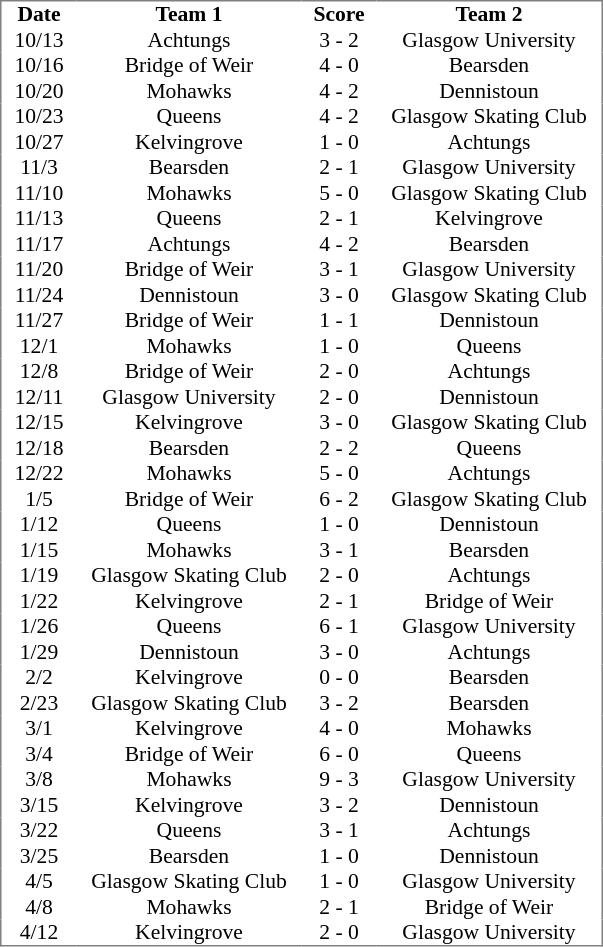<table cellpadding="0" cellspacing="0" border="0" style="font-size: 90%; text-align: center; border: gray solid 1px; border-collapse: collapse;">
<tr>
<th width="50">Date</th>
<th width="150">Team 1</th>
<th width="50">Score</th>
<th width="150">Team 2</th>
</tr>
<tr>
<td>10/13</td>
<td>Achtungs</td>
<td>3 - 2</td>
<td>Glasgow University</td>
</tr>
<tr>
<td>10/16</td>
<td>Bridge of Weir</td>
<td>4 - 0</td>
<td>Bearsden</td>
</tr>
<tr>
<td>10/20</td>
<td>Mohawks</td>
<td>4 - 2</td>
<td>Dennistoun</td>
</tr>
<tr>
<td>10/23</td>
<td>Queens</td>
<td>4 - 2</td>
<td>Glasgow Skating Club</td>
</tr>
<tr>
<td>10/27</td>
<td>Kelvingrove</td>
<td>1 - 0</td>
<td>Achtungs</td>
</tr>
<tr>
<td>11/3</td>
<td>Bearsden</td>
<td>2 - 1</td>
<td>Glasgow University</td>
</tr>
<tr>
<td>11/10</td>
<td>Mohawks</td>
<td>5 - 0</td>
<td>Glasgow Skating Club</td>
</tr>
<tr>
<td>11/13</td>
<td>Queens</td>
<td>2 - 1</td>
<td>Kelvingrove</td>
</tr>
<tr>
<td>11/17</td>
<td>Achtungs</td>
<td>4 - 2</td>
<td>Bearsden</td>
</tr>
<tr>
<td>11/20</td>
<td>Bridge of Weir</td>
<td>3 - 1</td>
<td>Glasgow University</td>
</tr>
<tr>
<td>11/24</td>
<td>Dennistoun</td>
<td>3 - 0</td>
<td>Glasgow Skating Club</td>
</tr>
<tr>
<td>11/27</td>
<td>Bridge of Weir</td>
<td>1 - 1</td>
<td>Dennistoun</td>
</tr>
<tr>
<td>12/1</td>
<td>Mohawks</td>
<td>1 - 0</td>
<td>Queens</td>
</tr>
<tr>
<td>12/8</td>
<td>Bridge of Weir</td>
<td>2 - 0</td>
<td>Achtungs</td>
</tr>
<tr>
<td>12/11</td>
<td>Glasgow University</td>
<td>2 - 0</td>
<td>Dennistoun</td>
</tr>
<tr>
<td>12/15</td>
<td>Kelvingrove</td>
<td>3 - 0</td>
<td>Glasgow Skating Club</td>
</tr>
<tr>
<td>12/18</td>
<td>Bearsden</td>
<td>2 - 2</td>
<td>Queens</td>
</tr>
<tr>
<td>12/22</td>
<td>Mohawks</td>
<td>5 - 0</td>
<td>Achtungs</td>
</tr>
<tr>
<td>1/5</td>
<td>Bridge of Weir</td>
<td>6 - 2</td>
<td>Glasgow Skating Club</td>
</tr>
<tr>
<td>1/12</td>
<td>Queens</td>
<td>1 - 0</td>
<td>Dennistoun</td>
</tr>
<tr>
<td>1/15</td>
<td>Mohawks</td>
<td>3 - 1</td>
<td>Bearsden</td>
</tr>
<tr>
<td>1/19</td>
<td>Glasgow Skating Club</td>
<td>2 - 0</td>
<td>Achtungs</td>
</tr>
<tr>
<td>1/22</td>
<td>Kelvingrove</td>
<td>2 - 1</td>
<td>Bridge of Weir</td>
</tr>
<tr>
<td>1/26</td>
<td>Queens</td>
<td>6 - 1</td>
<td>Glasgow University</td>
</tr>
<tr>
<td>1/29</td>
<td>Dennistoun</td>
<td>3 - 0</td>
<td>Achtungs</td>
</tr>
<tr>
<td>2/2</td>
<td>Kelvingrove</td>
<td>0 - 0</td>
<td>Bearsden</td>
</tr>
<tr>
<td>2/23</td>
<td>Glasgow Skating Club</td>
<td>3 - 2</td>
<td>Bearsden</td>
</tr>
<tr>
<td>3/1</td>
<td>Kelvingrove</td>
<td>4 - 0</td>
<td>Mohawks</td>
</tr>
<tr>
<td>3/4</td>
<td>Bridge of Weir</td>
<td>6 - 0</td>
<td>Queens</td>
</tr>
<tr>
<td>3/8</td>
<td>Mohawks</td>
<td>9 - 3</td>
<td>Glasgow University</td>
</tr>
<tr>
<td>3/15</td>
<td>Kelvingrove</td>
<td>3 - 2</td>
<td>Dennistoun</td>
</tr>
<tr>
<td>3/22</td>
<td>Queens</td>
<td>3 - 1</td>
<td>Achtungs</td>
</tr>
<tr>
<td>3/25</td>
<td>Bearsden</td>
<td>1 - 0</td>
<td>Dennistoun</td>
</tr>
<tr>
<td>4/5</td>
<td>Glasgow Skating Club</td>
<td>1 - 0</td>
<td>Glasgow University</td>
</tr>
<tr>
<td>4/8</td>
<td>Mohawks</td>
<td>2 - 1</td>
<td>Bridge of Weir</td>
</tr>
<tr>
<td>4/12</td>
<td>Kelvingrove</td>
<td>2 - 0</td>
<td>Glasgow University</td>
</tr>
</table>
